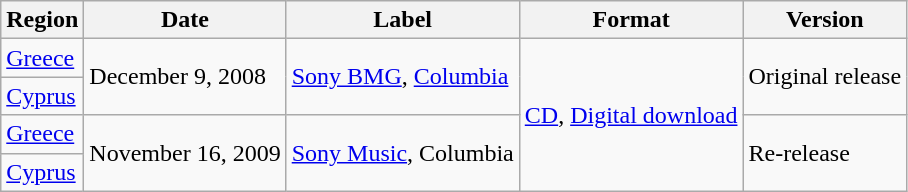<table class="sortable wikitable">
<tr>
<th>Region</th>
<th>Date</th>
<th>Label</th>
<th>Format</th>
<th>Version</th>
</tr>
<tr>
<td><a href='#'>Greece</a></td>
<td rowspan="2">December 9, 2008</td>
<td rowspan="2"><a href='#'>Sony BMG</a>, <a href='#'>Columbia</a></td>
<td rowspan="4"><a href='#'>CD</a>, <a href='#'>Digital download</a></td>
<td rowspan="2">Original release</td>
</tr>
<tr>
<td><a href='#'>Cyprus</a></td>
</tr>
<tr>
<td><a href='#'>Greece</a></td>
<td rowspan="2">November 16, 2009</td>
<td rowspan="2"><a href='#'>Sony Music</a>, Columbia</td>
<td rowspan="2">Re-release</td>
</tr>
<tr>
<td><a href='#'>Cyprus</a></td>
</tr>
</table>
